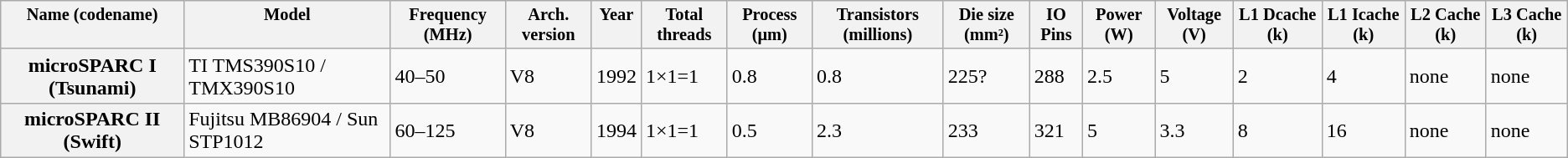<table class="wikitable sortable">
<tr style="vertical-align: top; font-size: 85%;">
<th>Name (codename)</th>
<th>Model</th>
<th abbr="Frequency">Frequency (MHz)</th>
<th abbr="Architecture">Arch. version</th>
<th>Year</th>
<th abbr="Threads">Total threads</th>
<th abbr="Process">Process (μm)</th>
<th abbr="Transistors">Transistors (millions)</th>
<th abbr="Size">Die size (mm²)</th>
<th>IO Pins</th>
<th abbr="Power">Power (W)</th>
<th abbr="Voltage">Voltage (V)</th>
<th abbr="Data cache">L1 Dcache (k)</th>
<th abbr="Instruction cache">L1 Icache (k)</th>
<th abbr="L2 Cache">L2 Cache (k)</th>
<th abbr="L3 Cache">L3 Cache (k)</th>
</tr>
<tr>
<th>microSPARC I (Tsunami)</th>
<td>TI TMS390S10 / TMX390S10</td>
<td>40–50</td>
<td>V8</td>
<td>1992</td>
<td>1×1=1</td>
<td>0.8</td>
<td>0.8</td>
<td>225?</td>
<td>288</td>
<td>2.5</td>
<td>5</td>
<td>2</td>
<td>4</td>
<td>none</td>
<td>none</td>
</tr>
<tr>
<th>microSPARC II (Swift)</th>
<td>Fujitsu MB86904 / Sun STP1012</td>
<td>60–125</td>
<td>V8</td>
<td>1994</td>
<td>1×1=1</td>
<td>0.5</td>
<td>2.3</td>
<td>233</td>
<td>321</td>
<td>5</td>
<td>3.3</td>
<td>8</td>
<td>16</td>
<td>none</td>
<td>none</td>
</tr>
</table>
